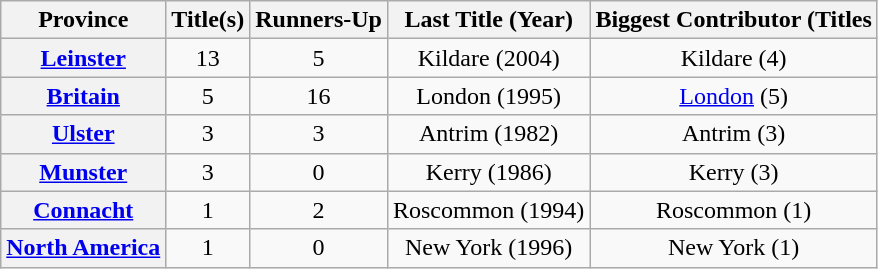<table class="wikitable plainrowheaders sortable" style="text-align:center">
<tr>
<th>Province</th>
<th>Title(s)</th>
<th>Runners-Up</th>
<th>Last Title (Year)</th>
<th>Biggest Contributor (Titles</th>
</tr>
<tr>
<th scope="row"> <a href='#'>Leinster</a></th>
<td>13</td>
<td>5</td>
<td>Kildare (2004)</td>
<td>Kildare (4)</td>
</tr>
<tr>
<th scope="row"> <a href='#'>Britain</a></th>
<td>5</td>
<td>16</td>
<td>London (1995)</td>
<td> <a href='#'>London</a> (5)</td>
</tr>
<tr>
<th scope="row"> <a href='#'>Ulster</a></th>
<td>3</td>
<td>3</td>
<td>Antrim (1982)</td>
<td>Antrim (3)</td>
</tr>
<tr>
<th scope="row"> <a href='#'>Munster</a></th>
<td>3</td>
<td>0</td>
<td>Kerry (1986)</td>
<td>Kerry (3)</td>
</tr>
<tr>
<th scope="row"> <a href='#'>Connacht</a></th>
<td>1</td>
<td>2</td>
<td>Roscommon (1994)</td>
<td>Roscommon (1)</td>
</tr>
<tr>
<th scope="row"> <a href='#'>North America</a></th>
<td>1</td>
<td>0</td>
<td>New York (1996)</td>
<td>New York (1)</td>
</tr>
</table>
